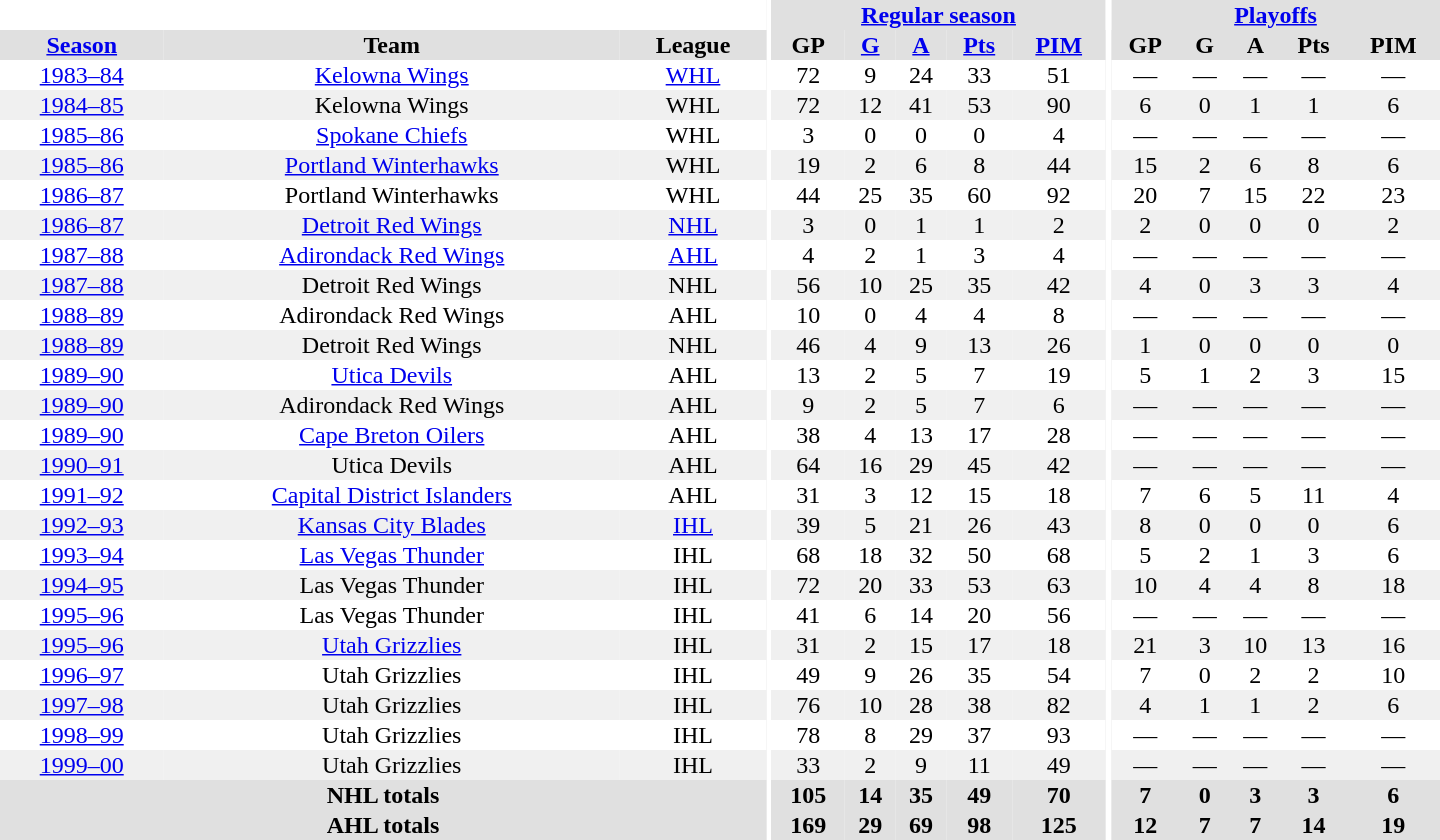<table border="0" cellpadding="1" cellspacing="0" style="text-align:center; width:60em">
<tr bgcolor="#e0e0e0">
<th colspan="3" bgcolor="#ffffff"></th>
<th rowspan="99" bgcolor="#ffffff"></th>
<th colspan="5"><a href='#'>Regular season</a></th>
<th rowspan="99" bgcolor="#ffffff"></th>
<th colspan="5"><a href='#'>Playoffs</a></th>
</tr>
<tr bgcolor="#e0e0e0">
<th><a href='#'>Season</a></th>
<th>Team</th>
<th>League</th>
<th>GP</th>
<th><a href='#'>G</a></th>
<th><a href='#'>A</a></th>
<th><a href='#'>Pts</a></th>
<th><a href='#'>PIM</a></th>
<th>GP</th>
<th>G</th>
<th>A</th>
<th>Pts</th>
<th>PIM</th>
</tr>
<tr>
<td><a href='#'>1983–84</a></td>
<td><a href='#'>Kelowna Wings</a></td>
<td><a href='#'>WHL</a></td>
<td>72</td>
<td>9</td>
<td>24</td>
<td>33</td>
<td>51</td>
<td>—</td>
<td>—</td>
<td>—</td>
<td>—</td>
<td>—</td>
</tr>
<tr bgcolor="#f0f0f0">
<td><a href='#'>1984–85</a></td>
<td>Kelowna Wings</td>
<td>WHL</td>
<td>72</td>
<td>12</td>
<td>41</td>
<td>53</td>
<td>90</td>
<td>6</td>
<td>0</td>
<td>1</td>
<td>1</td>
<td>6</td>
</tr>
<tr>
<td><a href='#'>1985–86</a></td>
<td><a href='#'>Spokane Chiefs</a></td>
<td>WHL</td>
<td>3</td>
<td>0</td>
<td>0</td>
<td>0</td>
<td>4</td>
<td>—</td>
<td>—</td>
<td>—</td>
<td>—</td>
<td>—</td>
</tr>
<tr bgcolor="#f0f0f0">
<td><a href='#'>1985–86</a></td>
<td><a href='#'>Portland Winterhawks</a></td>
<td>WHL</td>
<td>19</td>
<td>2</td>
<td>6</td>
<td>8</td>
<td>44</td>
<td>15</td>
<td>2</td>
<td>6</td>
<td>8</td>
<td>6</td>
</tr>
<tr>
<td><a href='#'>1986–87</a></td>
<td>Portland Winterhawks</td>
<td>WHL</td>
<td>44</td>
<td>25</td>
<td>35</td>
<td>60</td>
<td>92</td>
<td>20</td>
<td>7</td>
<td>15</td>
<td>22</td>
<td>23</td>
</tr>
<tr bgcolor="#f0f0f0">
<td><a href='#'>1986–87</a></td>
<td><a href='#'>Detroit Red Wings</a></td>
<td><a href='#'>NHL</a></td>
<td>3</td>
<td>0</td>
<td>1</td>
<td>1</td>
<td>2</td>
<td>2</td>
<td>0</td>
<td>0</td>
<td>0</td>
<td>2</td>
</tr>
<tr>
<td><a href='#'>1987–88</a></td>
<td><a href='#'>Adirondack Red Wings</a></td>
<td><a href='#'>AHL</a></td>
<td>4</td>
<td>2</td>
<td>1</td>
<td>3</td>
<td>4</td>
<td>—</td>
<td>—</td>
<td>—</td>
<td>—</td>
<td>—</td>
</tr>
<tr bgcolor="#f0f0f0">
<td><a href='#'>1987–88</a></td>
<td>Detroit Red Wings</td>
<td>NHL</td>
<td>56</td>
<td>10</td>
<td>25</td>
<td>35</td>
<td>42</td>
<td>4</td>
<td>0</td>
<td>3</td>
<td>3</td>
<td>4</td>
</tr>
<tr>
<td><a href='#'>1988–89</a></td>
<td>Adirondack Red Wings</td>
<td>AHL</td>
<td>10</td>
<td>0</td>
<td>4</td>
<td>4</td>
<td>8</td>
<td>—</td>
<td>—</td>
<td>—</td>
<td>—</td>
<td>—</td>
</tr>
<tr bgcolor="#f0f0f0">
<td><a href='#'>1988–89</a></td>
<td>Detroit Red Wings</td>
<td>NHL</td>
<td>46</td>
<td>4</td>
<td>9</td>
<td>13</td>
<td>26</td>
<td>1</td>
<td>0</td>
<td>0</td>
<td>0</td>
<td>0</td>
</tr>
<tr>
<td><a href='#'>1989–90</a></td>
<td><a href='#'>Utica Devils</a></td>
<td>AHL</td>
<td>13</td>
<td>2</td>
<td>5</td>
<td>7</td>
<td>19</td>
<td>5</td>
<td>1</td>
<td>2</td>
<td>3</td>
<td>15</td>
</tr>
<tr bgcolor="#f0f0f0">
<td><a href='#'>1989–90</a></td>
<td>Adirondack Red Wings</td>
<td>AHL</td>
<td>9</td>
<td>2</td>
<td>5</td>
<td>7</td>
<td>6</td>
<td>—</td>
<td>—</td>
<td>—</td>
<td>—</td>
<td>—</td>
</tr>
<tr>
<td><a href='#'>1989–90</a></td>
<td><a href='#'>Cape Breton Oilers</a></td>
<td>AHL</td>
<td>38</td>
<td>4</td>
<td>13</td>
<td>17</td>
<td>28</td>
<td>—</td>
<td>—</td>
<td>—</td>
<td>—</td>
<td>—</td>
</tr>
<tr bgcolor="#f0f0f0">
<td><a href='#'>1990–91</a></td>
<td>Utica Devils</td>
<td>AHL</td>
<td>64</td>
<td>16</td>
<td>29</td>
<td>45</td>
<td>42</td>
<td>—</td>
<td>—</td>
<td>—</td>
<td>—</td>
<td>—</td>
</tr>
<tr>
<td><a href='#'>1991–92</a></td>
<td><a href='#'>Capital District Islanders</a></td>
<td>AHL</td>
<td>31</td>
<td>3</td>
<td>12</td>
<td>15</td>
<td>18</td>
<td>7</td>
<td>6</td>
<td>5</td>
<td>11</td>
<td>4</td>
</tr>
<tr bgcolor="#f0f0f0">
<td><a href='#'>1992–93</a></td>
<td><a href='#'>Kansas City Blades</a></td>
<td><a href='#'>IHL</a></td>
<td>39</td>
<td>5</td>
<td>21</td>
<td>26</td>
<td>43</td>
<td>8</td>
<td>0</td>
<td>0</td>
<td>0</td>
<td>6</td>
</tr>
<tr>
<td><a href='#'>1993–94</a></td>
<td><a href='#'>Las Vegas Thunder</a></td>
<td>IHL</td>
<td>68</td>
<td>18</td>
<td>32</td>
<td>50</td>
<td>68</td>
<td>5</td>
<td>2</td>
<td>1</td>
<td>3</td>
<td>6</td>
</tr>
<tr bgcolor="#f0f0f0">
<td><a href='#'>1994–95</a></td>
<td>Las Vegas Thunder</td>
<td>IHL</td>
<td>72</td>
<td>20</td>
<td>33</td>
<td>53</td>
<td>63</td>
<td>10</td>
<td>4</td>
<td>4</td>
<td>8</td>
<td>18</td>
</tr>
<tr>
<td><a href='#'>1995–96</a></td>
<td>Las Vegas Thunder</td>
<td>IHL</td>
<td>41</td>
<td>6</td>
<td>14</td>
<td>20</td>
<td>56</td>
<td>—</td>
<td>—</td>
<td>—</td>
<td>—</td>
<td>—</td>
</tr>
<tr bgcolor="#f0f0f0">
<td><a href='#'>1995–96</a></td>
<td><a href='#'>Utah Grizzlies</a></td>
<td>IHL</td>
<td>31</td>
<td>2</td>
<td>15</td>
<td>17</td>
<td>18</td>
<td>21</td>
<td>3</td>
<td>10</td>
<td>13</td>
<td>16</td>
</tr>
<tr>
<td><a href='#'>1996–97</a></td>
<td>Utah Grizzlies</td>
<td>IHL</td>
<td>49</td>
<td>9</td>
<td>26</td>
<td>35</td>
<td>54</td>
<td>7</td>
<td>0</td>
<td>2</td>
<td>2</td>
<td>10</td>
</tr>
<tr bgcolor="#f0f0f0">
<td><a href='#'>1997–98</a></td>
<td>Utah Grizzlies</td>
<td>IHL</td>
<td>76</td>
<td>10</td>
<td>28</td>
<td>38</td>
<td>82</td>
<td>4</td>
<td>1</td>
<td>1</td>
<td>2</td>
<td>6</td>
</tr>
<tr>
<td><a href='#'>1998–99</a></td>
<td>Utah Grizzlies</td>
<td>IHL</td>
<td>78</td>
<td>8</td>
<td>29</td>
<td>37</td>
<td>93</td>
<td>—</td>
<td>—</td>
<td>—</td>
<td>—</td>
<td>—</td>
</tr>
<tr bgcolor="#f0f0f0">
<td><a href='#'>1999–00</a></td>
<td>Utah Grizzlies</td>
<td>IHL</td>
<td>33</td>
<td>2</td>
<td>9</td>
<td>11</td>
<td>49</td>
<td>—</td>
<td>—</td>
<td>—</td>
<td>—</td>
<td>—</td>
</tr>
<tr>
</tr>
<tr ALIGN="center" bgcolor="#e0e0e0">
<th colspan="3">NHL totals</th>
<th ALIGN="center">105</th>
<th ALIGN="center">14</th>
<th ALIGN="center">35</th>
<th ALIGN="center">49</th>
<th ALIGN="center">70</th>
<th ALIGN="center">7</th>
<th ALIGN="center">0</th>
<th ALIGN="center">3</th>
<th ALIGN="center">3</th>
<th ALIGN="center">6</th>
</tr>
<tr>
</tr>
<tr ALIGN="center" bgcolor="#e0e0e0">
<th colspan="3">AHL totals</th>
<th ALIGN="center">169</th>
<th ALIGN="center">29</th>
<th ALIGN="center">69</th>
<th ALIGN="center">98</th>
<th ALIGN="center">125</th>
<th ALIGN="center">12</th>
<th ALIGN="center">7</th>
<th ALIGN="center">7</th>
<th ALIGN="center">14</th>
<th ALIGN="center">19</th>
</tr>
</table>
